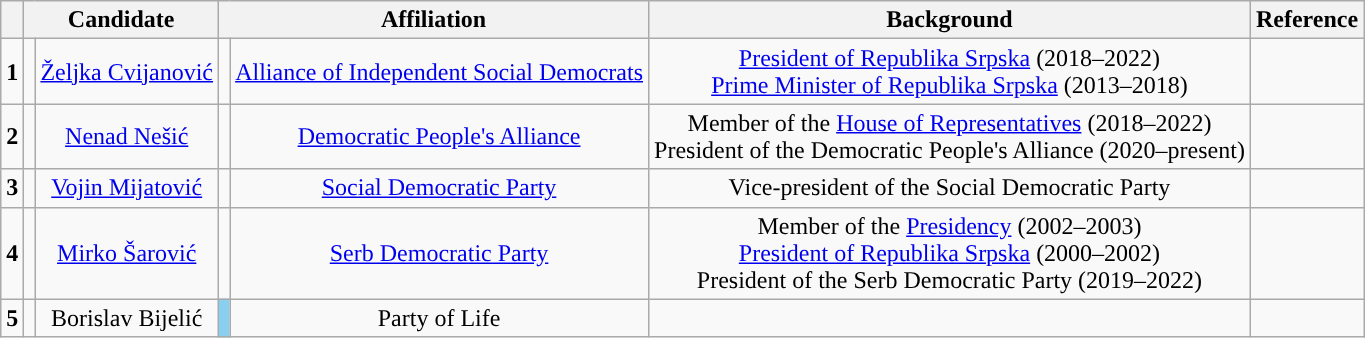<table class="wikitable" style="text-align:center">
<tr>
<th></th>
<th colspan="2">Candidate</th>
<th colspan="2">Affiliation</th>
<th>Background</th>
<th>Reference</th>
</tr>
<tr>
<td><strong>1</strong></td>
<td></td>
<td><a href='#'>Željka Cvijanović</a></td>
<td style="background:"></td>
<td><a href='#'>Alliance of Independent Social Democrats</a></td>
<td><a href='#'>President of Republika Srpska</a> (2018–2022) <br> <a href='#'>Prime Minister of Republika Srpska</a> (2013–2018)</td>
<td></td>
</tr>
<tr>
<td><strong>2</strong></td>
<td></td>
<td><a href='#'>Nenad Nešić</a></td>
<td style="background:"></td>
<td><a href='#'>Democratic People's Alliance</a></td>
<td>Member of the <a href='#'>House of Representatives</a> (2018–2022) <br> President of the Democratic People's Alliance (2020–present)</td>
<td></td>
</tr>
<tr>
<td><strong>3</strong></td>
<td></td>
<td><a href='#'>Vojin Mijatović</a></td>
<td style="background:"></td>
<td><a href='#'>Social Democratic Party</a></td>
<td>Vice-president of the Social Democratic Party</td>
<td></td>
</tr>
<tr>
<td><strong>4</strong></td>
<td></td>
<td><a href='#'>Mirko Šarović</a></td>
<td style="background:"></td>
<td><a href='#'>Serb Democratic Party</a></td>
<td>Member of the <a href='#'>Presidency</a> (2002–2003) <br> <a href='#'>President of Republika Srpska</a> (2000–2002) <br> President of the Serb Democratic Party (2019–2022)</td>
<td></td>
</tr>
<tr>
<td><strong>5</strong></td>
<td></td>
<td>Borislav Bijelić</td>
<td style="background:#89CFF0"></td>
<td>Party of Life</td>
<td></td>
<td></td>
</tr>
</table>
